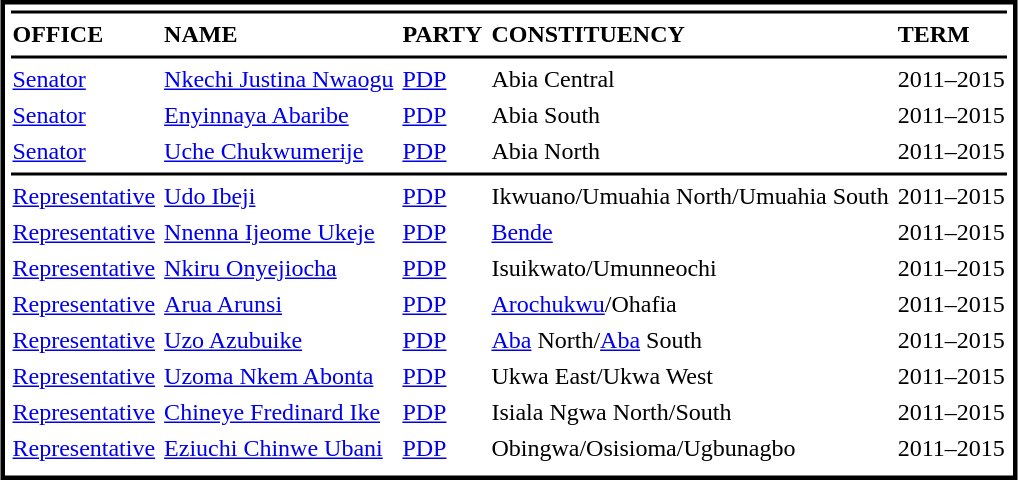<table cellpadding=1 cellspacing=4 style="margin:3px; border:3px solid #000000;">
<tr>
<td bgcolor=#000000 colspan=5></td>
</tr>
<tr>
<td><strong>OFFICE</strong></td>
<td><strong>NAME</strong></td>
<td><strong>PARTY</strong></td>
<td><strong>CONSTITUENCY</strong></td>
<td><strong>TERM</strong></td>
</tr>
<tr>
<td bgcolor=#000000 colspan=5></td>
</tr>
<tr>
<td><a href='#'>Senator</a></td>
<td><a href='#'>Nkechi Justina Nwaogu</a></td>
<td><a href='#'>PDP</a></td>
<td>Abia Central</td>
<td>2011–2015</td>
</tr>
<tr>
<td><a href='#'>Senator</a></td>
<td><a href='#'>Enyinnaya Abaribe</a></td>
<td><a href='#'>PDP</a></td>
<td>Abia South</td>
<td>2011–2015</td>
</tr>
<tr>
<td><a href='#'>Senator</a></td>
<td><a href='#'>Uche Chukwumerije</a></td>
<td><a href='#'>PDP</a></td>
<td>Abia North</td>
<td>2011–2015</td>
</tr>
<tr>
<td bgcolor=#000000 colspan=5></td>
</tr>
<tr>
<td><a href='#'>Representative</a></td>
<td><a href='#'>Udo Ibeji</a></td>
<td><a href='#'>PDP</a></td>
<td>Ikwuano/Umuahia North/Umuahia South</td>
<td>2011–2015</td>
</tr>
<tr>
<td><a href='#'>Representative</a></td>
<td><a href='#'>Nnenna Ijeome Ukeje</a></td>
<td><a href='#'>PDP</a></td>
<td><a href='#'>Bende</a></td>
<td>2011–2015</td>
</tr>
<tr>
<td><a href='#'>Representative</a></td>
<td><a href='#'>Nkiru Onyejiocha</a></td>
<td><a href='#'>PDP</a></td>
<td>Isuikwato/Umunneochi</td>
<td>2011–2015</td>
</tr>
<tr>
<td><a href='#'>Representative</a></td>
<td><a href='#'>Arua Arunsi</a></td>
<td><a href='#'>PDP</a></td>
<td><a href='#'>Arochukwu</a>/Ohafia</td>
<td>2011–2015</td>
</tr>
<tr>
<td><a href='#'>Representative</a></td>
<td><a href='#'>Uzo Azubuike</a></td>
<td><a href='#'>PDP</a></td>
<td><a href='#'>Aba</a> North/<a href='#'>Aba</a> South</td>
<td>2011–2015</td>
</tr>
<tr>
<td><a href='#'>Representative</a></td>
<td><a href='#'>Uzoma Nkem Abonta</a></td>
<td><a href='#'>PDP</a></td>
<td>Ukwa East/Ukwa West</td>
<td>2011–2015</td>
</tr>
<tr>
<td><a href='#'>Representative</a></td>
<td><a href='#'>Chineye Fredinard Ike</a></td>
<td><a href='#'>PDP</a></td>
<td>Isiala Ngwa North/South</td>
<td>2011–2015</td>
</tr>
<tr>
<td><a href='#'>Representative</a></td>
<td><a href='#'>Eziuchi Chinwe Ubani</a></td>
<td><a href='#'>PDP</a></td>
<td>Obingwa/Osisioma/Ugbunagbo</td>
<td>2011–2015</td>
</tr>
<tr>
</tr>
</table>
